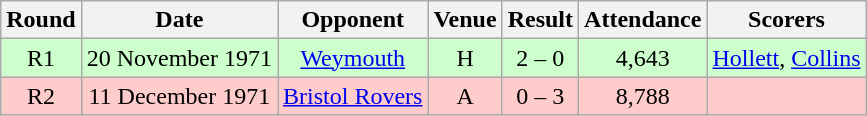<table class="wikitable" style="font-size:100%; text-align:center">
<tr>
<th>Round</th>
<th>Date</th>
<th>Opponent</th>
<th>Venue</th>
<th>Result</th>
<th>Attendance</th>
<th>Scorers</th>
</tr>
<tr style="background-color: #CCFFCC;">
<td>R1</td>
<td>20 November 1971</td>
<td><a href='#'>Weymouth</a></td>
<td>H</td>
<td>2 – 0</td>
<td>4,643</td>
<td><a href='#'>Hollett</a>, <a href='#'>Collins</a></td>
</tr>
<tr style="background-color: #FFCCCC;">
<td>R2</td>
<td>11 December 1971</td>
<td><a href='#'>Bristol Rovers</a></td>
<td>A</td>
<td>0 – 3</td>
<td>8,788</td>
<td></td>
</tr>
</table>
